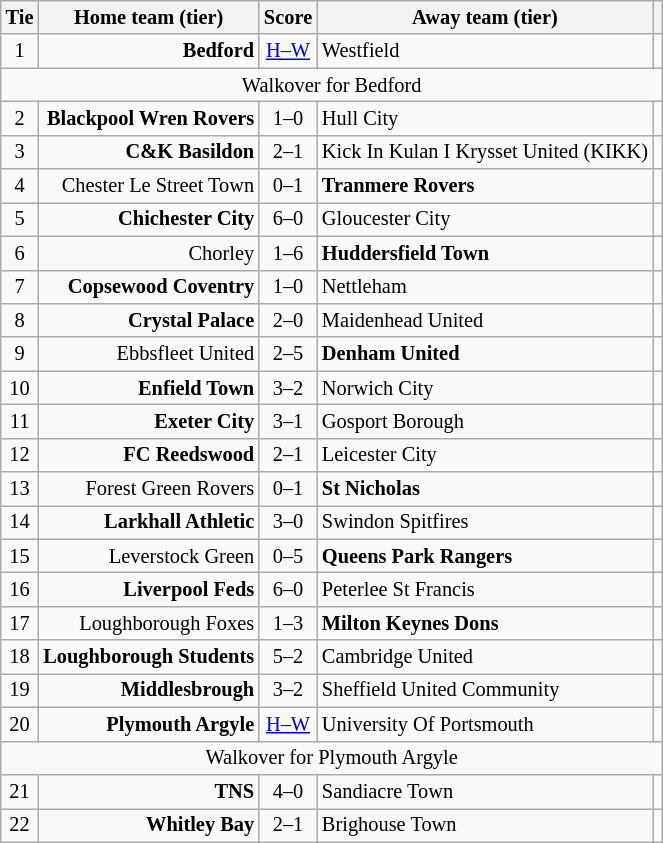<table class="wikitable" style="text-align:center; font-size:85%">
<tr>
<th>Tie</th>
<th>Home team (tier)</th>
<th>Score</th>
<th>Away team (tier)</th>
<th></th>
</tr>
<tr>
<td>1</td>
<td style="text-align: right;"><strong>Bedford</strong></td>
<td style="text-align: center;"><a href='#'>H–W</a></td>
<td style="text-align: left;">Westfield</td>
<td></td>
</tr>
<tr>
<td colspan="5">Walkover for Bedford</td>
</tr>
<tr>
<td>2</td>
<td style="text-align: right;"><strong>Blackpool Wren Rovers</strong></td>
<td style="text-align: center;">1–0</td>
<td style="text-align: left;">Hull City</td>
<td></td>
</tr>
<tr>
<td>3</td>
<td style="text-align: right;"><strong>C&K Basildon</strong></td>
<td align="right" style="text-align: center;">2–1</td>
<td style="text-align: left;">Kick In Kulan I Krysset United (KIKK)</td>
<td></td>
</tr>
<tr>
<td>4</td>
<td style="text-align: right;">Chester Le Street Town</td>
<td style="text-align: center;">0–1</td>
<td style="text-align: left;"><strong>Tranmere Rovers</strong></td>
<td></td>
</tr>
<tr>
<td>5</td>
<td style="text-align: right;"><strong>Chichester City</strong></td>
<td style="text-align: center;">6–0</td>
<td style="text-align: left;">Gloucester City</td>
<td></td>
</tr>
<tr>
<td>6</td>
<td style="text-align: right;">Chorley</td>
<td align="right" style="text-align: center;">1–6</td>
<td style="text-align: left;"><strong>Huddersfield Town</strong></td>
<td></td>
</tr>
<tr>
<td>7</td>
<td style="text-align: right;"><strong>Copsewood Coventry</strong></td>
<td style="text-align: center;">1–0</td>
<td style="text-align: left;">Nettleham</td>
<td></td>
</tr>
<tr>
<td>8</td>
<td style="text-align: right;"><strong>Crystal Palace</strong></td>
<td style="text-align: center;">2–0</td>
<td style="text-align: left;">Maidenhead United</td>
<td></td>
</tr>
<tr>
<td>9</td>
<td style="text-align: right;">Ebbsfleet United</td>
<td align="right" style="text-align: center;">2–5 </td>
<td style="text-align: left;"><strong>Denham United</strong></td>
<td></td>
</tr>
<tr>
<td>10</td>
<td style="text-align: right;"><strong>Enfield Town</strong></td>
<td align="right" style="text-align: center;">3–2</td>
<td style="text-align: left;">Norwich City</td>
<td></td>
</tr>
<tr>
<td>11</td>
<td style="text-align: right;"><strong>Exeter City</strong></td>
<td align="right" style="text-align: center;">3–1</td>
<td style="text-align: left;">Gosport Borough</td>
<td></td>
</tr>
<tr>
<td>12</td>
<td style="text-align: right;"><strong>FC Reedswood</strong></td>
<td align="right" style="text-align: center;">2–1 </td>
<td style="text-align: left;">Leicester City</td>
<td></td>
</tr>
<tr>
<td>13</td>
<td style="text-align: right;">Forest Green Rovers</td>
<td style="text-align: center;">0–1</td>
<td style="text-align: left;"><strong>St Nicholas</strong></td>
<td></td>
</tr>
<tr>
<td>14</td>
<td style="text-align: right;"><strong>Larkhall Athletic</strong></td>
<td style="text-align: center;">3–0</td>
<td style="text-align: left;">Swindon Spitfires</td>
<td></td>
</tr>
<tr>
<td>15</td>
<td style="text-align: right;">Leverstock Green</td>
<td style="text-align: center;">0–5</td>
<td style="text-align: left;"><strong>Queens Park Rangers</strong></td>
<td></td>
</tr>
<tr>
<td>16</td>
<td style="text-align: right;"><strong>Liverpool Feds</strong></td>
<td style="text-align: center;">6–0</td>
<td style="text-align: left;">Peterlee St Francis</td>
<td></td>
</tr>
<tr>
<td>17</td>
<td style="text-align: right;">Loughborough Foxes</td>
<td align="right" style="text-align: center;">1–3 </td>
<td style="text-align: left;"><strong>Milton Keynes Dons</strong></td>
<td></td>
</tr>
<tr>
<td>18</td>
<td style="text-align: right;"><strong>Loughborough Students</strong></td>
<td align="right" style="text-align: center;">5–2</td>
<td style="text-align: left;">Cambridge United</td>
<td></td>
</tr>
<tr>
<td>19</td>
<td style="text-align: right;"><strong>Middlesbrough</strong></td>
<td align="right" style="text-align: center;">3–2</td>
<td style="text-align: left;">Sheffield United Community</td>
<td></td>
</tr>
<tr>
<td>20</td>
<td style="text-align: right;"><strong>Plymouth Argyle</strong></td>
<td style="text-align: center;"><a href='#'>H–W</a></td>
<td style="text-align: left;">University Of Portsmouth</td>
<td></td>
</tr>
<tr>
<td colspan="5">Walkover for Plymouth Argyle</td>
</tr>
<tr>
<td>21</td>
<td style="text-align: right;"><strong>TNS</strong></td>
<td style="text-align: center;">4–0</td>
<td style="text-align: left;">Sandiacre Town</td>
<td></td>
</tr>
<tr>
<td>22</td>
<td style="text-align: right;"><strong>Whitley Bay</strong></td>
<td align="right" style="text-align: center;">2–1</td>
<td style="text-align: left;">Brighouse Town</td>
<td></td>
</tr>
</table>
